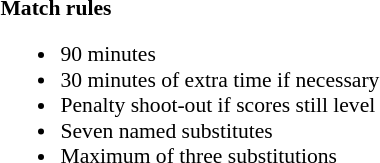<table width=100% style="font-size: 90%">
<tr>
<td width=50% valign=top><br><strong>Match rules</strong><ul><li>90 minutes</li><li>30 minutes of extra time if necessary</li><li>Penalty shoot-out if scores still level</li><li>Seven named substitutes</li><li>Maximum of three substitutions</li></ul></td>
</tr>
</table>
